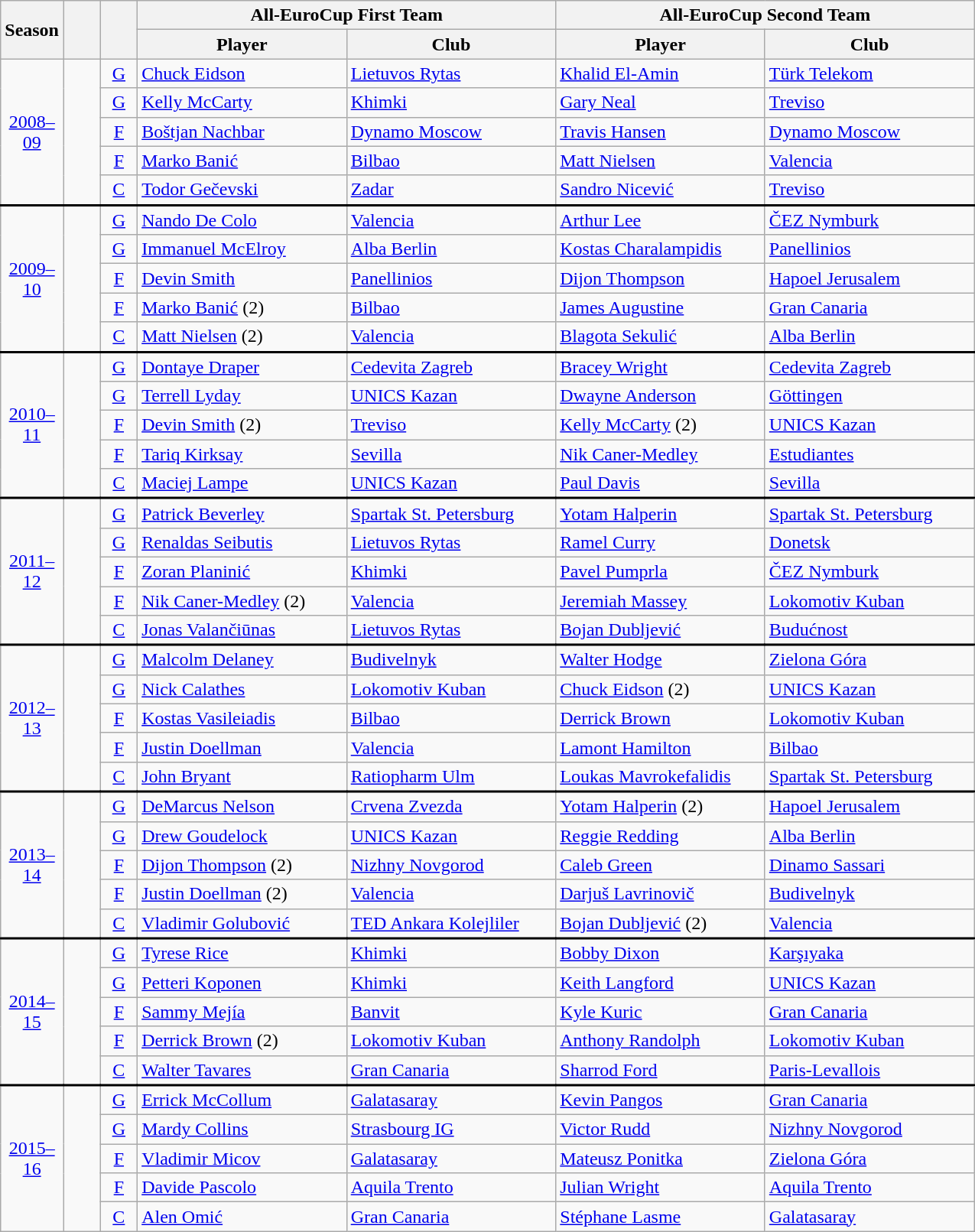<table | class="wikitable sortable">
<tr>
<th width=40 rowspan=2>Season</th>
<th width=25 rowspan=2></th>
<th width=25 rowspan=2></th>
<th width=350 colspan=2>All-EuroCup First Team</th>
<th width=350 colspan=2>All-EuroCup Second Team</th>
</tr>
<tr>
<th width=175>Player</th>
<th width=175>Club</th>
<th width=175>Player</th>
<th width=175>Club</th>
</tr>
<tr>
<td rowspan=5 style="text-align:center;"><a href='#'>2008–09</a></td>
<td rowspan=5></td>
<td style="text-align:center;"><a href='#'>G</a></td>
<td> <a href='#'>Chuck Eidson</a></td>
<td> <a href='#'>Lietuvos Rytas</a></td>
<td> <a href='#'>Khalid El-Amin</a></td>
<td> <a href='#'>Türk Telekom</a></td>
</tr>
<tr>
<td style="text-align:center;"><a href='#'>G</a></td>
<td> <a href='#'>Kelly McCarty</a></td>
<td> <a href='#'>Khimki</a></td>
<td> <a href='#'>Gary Neal</a></td>
<td> <a href='#'>Treviso</a></td>
</tr>
<tr>
<td style="text-align:center;"><a href='#'>F</a></td>
<td> <a href='#'>Boštjan Nachbar</a></td>
<td> <a href='#'>Dynamo Moscow</a></td>
<td> <a href='#'>Travis Hansen</a></td>
<td> <a href='#'>Dynamo Moscow</a></td>
</tr>
<tr>
<td style="text-align:center;"><a href='#'>F</a></td>
<td> <a href='#'>Marko Banić</a></td>
<td> <a href='#'>Bilbao</a></td>
<td> <a href='#'>Matt Nielsen</a></td>
<td> <a href='#'>Valencia</a></td>
</tr>
<tr>
<td style="text-align:center;"><a href='#'>C</a></td>
<td> <a href='#'>Todor Gečevski</a></td>
<td> <a href='#'>Zadar</a></td>
<td> <a href='#'>Sandro Nicević</a></td>
<td> <a href='#'>Treviso</a></td>
</tr>
<tr style="border-top:2px solid black">
<td rowspan=5 style="text-align:center;"><a href='#'>2009–10</a></td>
<td rowspan=5 style="text-align:center;"></td>
<td style="text-align:center;"><a href='#'>G</a></td>
<td> <a href='#'>Nando De Colo</a></td>
<td> <a href='#'>Valencia</a></td>
<td> <a href='#'>Arthur Lee</a></td>
<td> <a href='#'>ČEZ Nymburk</a></td>
</tr>
<tr>
<td style="text-align:center;"><a href='#'>G</a></td>
<td> <a href='#'>Immanuel McElroy</a></td>
<td> <a href='#'>Alba Berlin</a></td>
<td> <a href='#'>Kostas Charalampidis</a></td>
<td> <a href='#'>Panellinios</a></td>
</tr>
<tr>
<td style="text-align:center;"><a href='#'>F</a></td>
<td> <a href='#'>Devin Smith</a></td>
<td> <a href='#'>Panellinios</a></td>
<td> <a href='#'>Dijon Thompson</a></td>
<td> <a href='#'>Hapoel Jerusalem</a></td>
</tr>
<tr>
<td style="text-align:center;"><a href='#'>F</a></td>
<td> <a href='#'>Marko Banić</a> (2)</td>
<td> <a href='#'>Bilbao</a></td>
<td> <a href='#'>James Augustine</a></td>
<td> <a href='#'>Gran Canaria</a></td>
</tr>
<tr>
<td style="text-align:center;"><a href='#'>C</a></td>
<td> <a href='#'>Matt Nielsen</a> (2)</td>
<td> <a href='#'>Valencia</a></td>
<td> <a href='#'>Blagota Sekulić</a></td>
<td> <a href='#'>Alba Berlin</a></td>
</tr>
<tr style="border-top:2px solid black">
<td rowspan=5 style="text-align:center;"><a href='#'>2010–11</a></td>
<td rowspan=5 style="text-align:center;"></td>
<td style="text-align:center;"><a href='#'>G</a></td>
<td> <a href='#'>Dontaye Draper</a></td>
<td> <a href='#'>Cedevita Zagreb</a></td>
<td> <a href='#'>Bracey Wright</a></td>
<td> <a href='#'>Cedevita Zagreb</a></td>
</tr>
<tr>
<td style="text-align:center;"><a href='#'>G</a></td>
<td> <a href='#'>Terrell Lyday</a></td>
<td> <a href='#'>UNICS Kazan</a></td>
<td> <a href='#'>Dwayne Anderson</a></td>
<td> <a href='#'>Göttingen</a></td>
</tr>
<tr>
<td style="text-align:center;"><a href='#'>F</a></td>
<td> <a href='#'>Devin Smith</a> (2)</td>
<td> <a href='#'>Treviso</a></td>
<td> <a href='#'>Kelly McCarty</a> (2)</td>
<td> <a href='#'>UNICS Kazan</a></td>
</tr>
<tr>
<td style="text-align:center;"><a href='#'>F</a></td>
<td> <a href='#'>Tariq Kirksay</a></td>
<td> <a href='#'>Sevilla</a></td>
<td> <a href='#'>Nik Caner-Medley</a></td>
<td> <a href='#'>Estudiantes</a></td>
</tr>
<tr>
<td style="text-align:center;"><a href='#'>C</a></td>
<td> <a href='#'>Maciej Lampe</a></td>
<td> <a href='#'>UNICS Kazan</a></td>
<td> <a href='#'>Paul Davis</a></td>
<td> <a href='#'>Sevilla</a></td>
</tr>
<tr style="border-top:2px solid black">
<td rowspan=5 style="text-align:center;"><a href='#'>2011–12</a></td>
<td rowspan=5 style="text-align:center;"><br><br></td>
<td style="text-align:center;"><a href='#'>G</a></td>
<td> <a href='#'>Patrick Beverley</a></td>
<td> <a href='#'>Spartak St. Petersburg</a></td>
<td> <a href='#'>Yotam Halperin</a></td>
<td> <a href='#'>Spartak St. Petersburg</a></td>
</tr>
<tr>
<td style="text-align:center;"><a href='#'>G</a></td>
<td> <a href='#'>Renaldas Seibutis</a></td>
<td> <a href='#'>Lietuvos Rytas</a></td>
<td> <a href='#'>Ramel Curry</a></td>
<td> <a href='#'>Donetsk</a></td>
</tr>
<tr>
<td style="text-align:center;"><a href='#'>F</a></td>
<td> <a href='#'>Zoran Planinić</a></td>
<td> <a href='#'>Khimki</a></td>
<td> <a href='#'>Pavel Pumprla</a></td>
<td> <a href='#'>ČEZ Nymburk</a></td>
</tr>
<tr>
<td style="text-align:center;"><a href='#'>F</a></td>
<td> <a href='#'>Nik Caner-Medley</a> (2)</td>
<td> <a href='#'>Valencia</a></td>
<td> <a href='#'>Jeremiah Massey</a></td>
<td> <a href='#'>Lokomotiv Kuban</a></td>
</tr>
<tr>
<td style="text-align:center;"><a href='#'>C</a></td>
<td> <a href='#'>Jonas Valančiūnas</a></td>
<td> <a href='#'>Lietuvos Rytas</a></td>
<td> <a href='#'>Bojan Dubljević</a></td>
<td> <a href='#'>Budućnost</a></td>
</tr>
<tr style="border-top:2px solid black">
<td rowspan=5 style="text-align:center;"><a href='#'>2012–13</a></td>
<td rowspan=5 style="text-align:center;"><br><br></td>
<td style="text-align:center;"><a href='#'>G</a></td>
<td> <a href='#'>Malcolm Delaney</a></td>
<td> <a href='#'>Budivelnyk</a></td>
<td> <a href='#'>Walter Hodge</a></td>
<td> <a href='#'>Zielona Góra</a></td>
</tr>
<tr>
<td style="text-align:center;"><a href='#'>G</a></td>
<td> <a href='#'>Nick Calathes</a></td>
<td> <a href='#'>Lokomotiv Kuban</a></td>
<td> <a href='#'>Chuck Eidson</a> (2)</td>
<td> <a href='#'>UNICS Kazan</a></td>
</tr>
<tr>
<td style="text-align:center;"><a href='#'>F</a></td>
<td> <a href='#'>Kostas Vasileiadis</a></td>
<td> <a href='#'>Bilbao</a></td>
<td> <a href='#'>Derrick Brown</a></td>
<td> <a href='#'>Lokomotiv Kuban</a></td>
</tr>
<tr>
<td style="text-align:center;"><a href='#'>F</a></td>
<td> <a href='#'>Justin Doellman</a></td>
<td> <a href='#'>Valencia</a></td>
<td> <a href='#'>Lamont Hamilton</a></td>
<td> <a href='#'>Bilbao</a></td>
</tr>
<tr>
<td style="text-align:center;"><a href='#'>C</a></td>
<td> <a href='#'>John Bryant</a></td>
<td> <a href='#'>Ratiopharm Ulm</a></td>
<td> <a href='#'>Loukas Mavrokefalidis</a></td>
<td> <a href='#'>Spartak St. Petersburg</a></td>
</tr>
<tr style="border-top:2px solid black">
<td rowspan=5 style="text-align:center;"><a href='#'>2013–14</a></td>
<td rowspan=5 style="text-align:center;"></td>
<td style="text-align:center;"><a href='#'>G</a></td>
<td> <a href='#'>DeMarcus Nelson</a></td>
<td> <a href='#'>Crvena Zvezda</a></td>
<td> <a href='#'>Yotam Halperin</a> (2)</td>
<td> <a href='#'>Hapoel Jerusalem</a></td>
</tr>
<tr>
<td style="text-align:center;"><a href='#'>G</a></td>
<td> <a href='#'>Drew Goudelock</a></td>
<td> <a href='#'>UNICS Kazan</a></td>
<td> <a href='#'>Reggie Redding</a></td>
<td> <a href='#'>Alba Berlin</a></td>
</tr>
<tr>
<td style="text-align:center;"><a href='#'>F</a></td>
<td> <a href='#'>Dijon Thompson</a> (2)</td>
<td> <a href='#'>Nizhny Novgorod</a></td>
<td> <a href='#'>Caleb Green</a></td>
<td> <a href='#'>Dinamo Sassari</a></td>
</tr>
<tr>
<td style="text-align:center;"><a href='#'>F</a></td>
<td> <a href='#'>Justin Doellman</a> (2)</td>
<td> <a href='#'>Valencia</a></td>
<td> <a href='#'>Darjuš Lavrinovič</a></td>
<td> <a href='#'>Budivelnyk</a></td>
</tr>
<tr>
<td style="text-align:center;"><a href='#'>C</a></td>
<td> <a href='#'>Vladimir Golubović</a></td>
<td> <a href='#'>TED Ankara Kolejliler</a></td>
<td> <a href='#'>Bojan Dubljević</a> (2)</td>
<td> <a href='#'>Valencia</a></td>
</tr>
<tr style="border-top:2px solid black">
<td rowspan=5 style="text-align:center;"><a href='#'>2014–15</a></td>
<td rowspan=5></td>
<td style="text-align:center;"><a href='#'>G</a></td>
<td> <a href='#'>Tyrese Rice</a></td>
<td> <a href='#'>Khimki</a></td>
<td> <a href='#'>Bobby Dixon</a></td>
<td> <a href='#'>Karşıyaka</a></td>
</tr>
<tr>
<td style="text-align:center;"><a href='#'>G</a></td>
<td> <a href='#'>Petteri Koponen</a></td>
<td> <a href='#'>Khimki</a></td>
<td> <a href='#'>Keith Langford</a></td>
<td> <a href='#'>UNICS Kazan</a></td>
</tr>
<tr>
<td style="text-align:center;"><a href='#'>F</a></td>
<td> <a href='#'>Sammy Mejía</a></td>
<td> <a href='#'>Banvit</a></td>
<td> <a href='#'>Kyle Kuric</a></td>
<td> <a href='#'>Gran Canaria</a></td>
</tr>
<tr>
<td style="text-align:center;"><a href='#'>F</a></td>
<td> <a href='#'>Derrick Brown</a> (2)</td>
<td> <a href='#'>Lokomotiv Kuban</a></td>
<td> <a href='#'>Anthony Randolph</a></td>
<td> <a href='#'>Lokomotiv Kuban</a></td>
</tr>
<tr>
<td style="text-align:center;"><a href='#'>C</a></td>
<td> <a href='#'>Walter Tavares</a></td>
<td> <a href='#'>Gran Canaria</a></td>
<td> <a href='#'>Sharrod Ford</a></td>
<td> <a href='#'>Paris-Levallois</a></td>
</tr>
<tr style="border-top:2px solid black">
<td rowspan=5 style="text-align:center;"><a href='#'>2015–16</a></td>
<td rowspan=5 style="text-align:center;"></td>
<td style="text-align:center;"><a href='#'>G</a></td>
<td> <a href='#'>Errick McCollum</a></td>
<td> <a href='#'>Galatasaray</a></td>
<td> <a href='#'>Kevin Pangos</a></td>
<td> <a href='#'>Gran Canaria</a></td>
</tr>
<tr>
<td style="text-align:center;"><a href='#'>G</a></td>
<td> <a href='#'>Mardy Collins</a></td>
<td> <a href='#'>Strasbourg IG</a></td>
<td> <a href='#'>Victor Rudd</a></td>
<td> <a href='#'>Nizhny Novgorod</a></td>
</tr>
<tr>
<td style="text-align:center;"><a href='#'>F</a></td>
<td> <a href='#'>Vladimir Micov</a></td>
<td> <a href='#'>Galatasaray</a></td>
<td> <a href='#'>Mateusz Ponitka</a></td>
<td> <a href='#'>Zielona Góra</a></td>
</tr>
<tr>
<td style="text-align:center;"><a href='#'>F</a></td>
<td> <a href='#'>Davide Pascolo</a></td>
<td> <a href='#'>Aquila Trento</a></td>
<td> <a href='#'>Julian Wright</a></td>
<td> <a href='#'>Aquila Trento</a></td>
</tr>
<tr>
<td style="text-align:center;"><a href='#'>C</a></td>
<td> <a href='#'>Alen Omić</a></td>
<td> <a href='#'>Gran Canaria</a></td>
<td> <a href='#'>Stéphane Lasme</a></td>
<td> <a href='#'>Galatasaray</a></td>
</tr>
</table>
